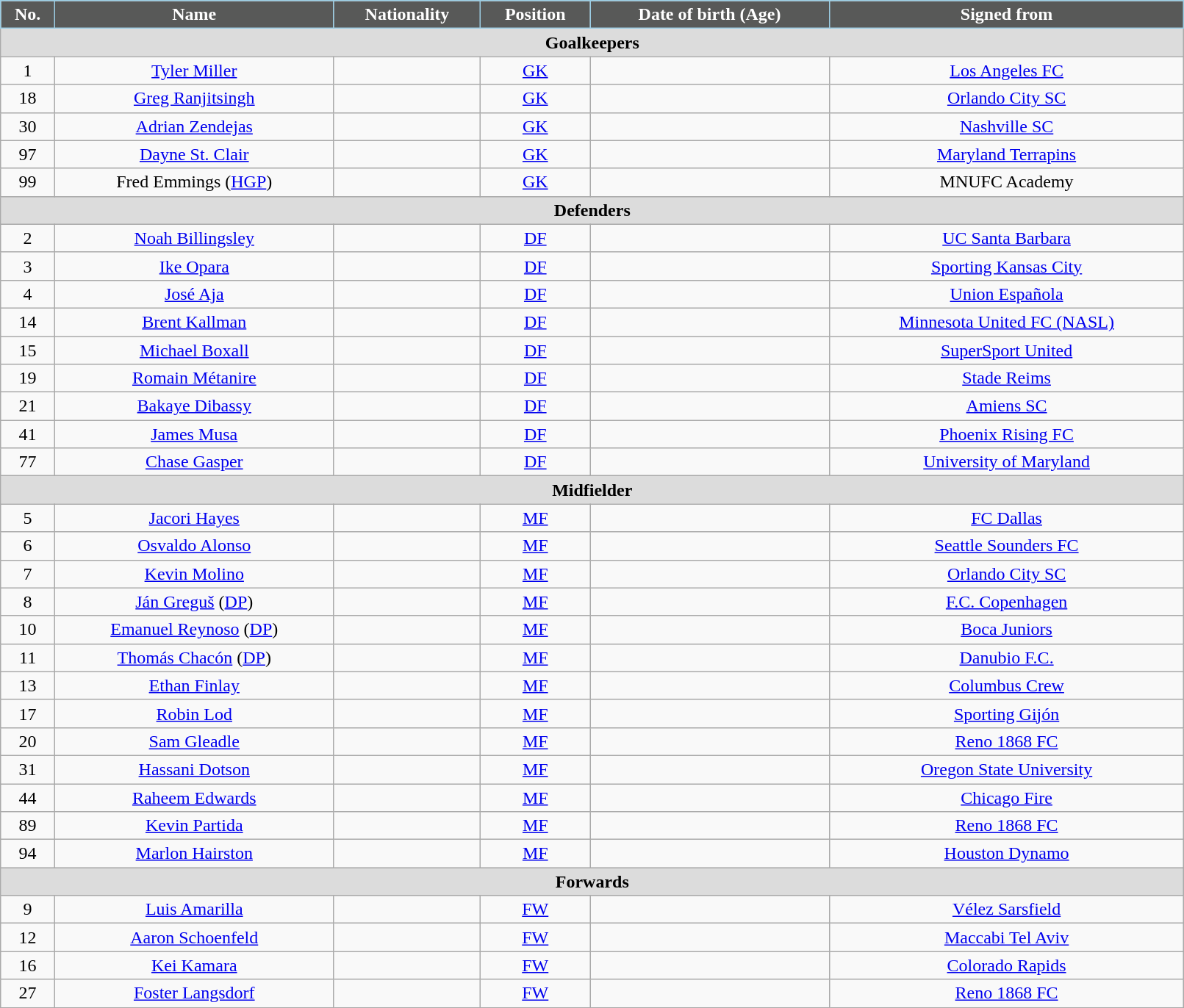<table class="wikitable" style="text-align:center;width:85%">
<tr>
<th style="background:#585958;color:#FFFFFF;border:1px solid #9BCDE4">No.</th>
<th style="background:#585958;color:#FFFFFF;border:1px solid #9BCDE4">Name</th>
<th style="background:#585958;color:#FFFFFF;border:1px solid #9BCDE4">Nationality</th>
<th style="background:#585958;color:#FFFFFF;border:1px solid #9BCDE4">Position</th>
<th style="background:#585958;color:#FFFFFF;border:1px solid #9BCDE4">Date of birth (Age)</th>
<th style="background:#585958;color:#FFFFFF;border:1px solid #9BCDE4">Signed from</th>
</tr>
<tr>
<th colspan="11" style="background:#dcdcdc">Goalkeepers</th>
</tr>
<tr>
<td>1</td>
<td><a href='#'>Tyler Miller</a></td>
<td></td>
<td><a href='#'>GK</a></td>
<td></td>
<td> <a href='#'>Los Angeles FC</a></td>
</tr>
<tr>
<td>18</td>
<td><a href='#'>Greg Ranjitsingh</a></td>
<td></td>
<td><a href='#'>GK</a></td>
<td></td>
<td> <a href='#'>Orlando City SC</a></td>
</tr>
<tr>
<td>30</td>
<td><a href='#'>Adrian Zendejas</a></td>
<td></td>
<td><a href='#'>GK</a></td>
<td></td>
<td> <a href='#'>Nashville SC</a></td>
</tr>
<tr>
<td>97</td>
<td><a href='#'>Dayne St. Clair</a></td>
<td></td>
<td><a href='#'>GK</a></td>
<td></td>
<td> <a href='#'>Maryland Terrapins</a></td>
</tr>
<tr>
<td>99</td>
<td>Fred Emmings (<a href='#'>HGP</a>)</td>
<td></td>
<td><a href='#'>GK</a></td>
<td></td>
<td> MNUFC Academy</td>
</tr>
<tr>
<th colspan="12" style="background:#dcdcdc">Defenders</th>
</tr>
<tr>
<td>2</td>
<td><a href='#'>Noah Billingsley</a></td>
<td></td>
<td><a href='#'>DF</a></td>
<td></td>
<td> <a href='#'>UC Santa Barbara</a></td>
</tr>
<tr>
<td>3</td>
<td><a href='#'>Ike Opara</a></td>
<td></td>
<td><a href='#'>DF</a></td>
<td></td>
<td> <a href='#'>Sporting Kansas City</a></td>
</tr>
<tr>
<td>4</td>
<td><a href='#'>José Aja</a></td>
<td></td>
<td><a href='#'>DF</a></td>
<td></td>
<td> <a href='#'>Union Española</a></td>
</tr>
<tr>
<td>14</td>
<td><a href='#'>Brent Kallman</a></td>
<td></td>
<td><a href='#'>DF</a></td>
<td></td>
<td> <a href='#'>Minnesota United FC (NASL)</a></td>
</tr>
<tr>
<td>15</td>
<td><a href='#'>Michael Boxall</a></td>
<td></td>
<td><a href='#'>DF</a></td>
<td></td>
<td> <a href='#'>SuperSport United</a></td>
</tr>
<tr>
<td>19</td>
<td><a href='#'>Romain Métanire</a></td>
<td></td>
<td><a href='#'>DF</a></td>
<td></td>
<td> <a href='#'>Stade Reims</a></td>
</tr>
<tr>
<td>21</td>
<td><a href='#'>Bakaye Dibassy</a></td>
<td></td>
<td><a href='#'>DF</a></td>
<td></td>
<td> <a href='#'>Amiens SC</a></td>
</tr>
<tr>
<td>41</td>
<td><a href='#'>James Musa</a></td>
<td></td>
<td><a href='#'>DF</a></td>
<td></td>
<td> <a href='#'>Phoenix Rising FC</a></td>
</tr>
<tr>
<td>77</td>
<td><a href='#'>Chase Gasper</a></td>
<td></td>
<td><a href='#'>DF</a></td>
<td></td>
<td> <a href='#'>University of Maryland</a></td>
</tr>
<tr>
<th colspan="11" style="background:#dcdcdc">Midfielder</th>
</tr>
<tr>
<td>5</td>
<td><a href='#'>Jacori Hayes</a></td>
<td></td>
<td><a href='#'>MF</a></td>
<td></td>
<td> <a href='#'>FC Dallas</a></td>
</tr>
<tr>
<td>6</td>
<td><a href='#'>Osvaldo Alonso</a></td>
<td></td>
<td><a href='#'>MF</a></td>
<td></td>
<td> <a href='#'>Seattle Sounders FC</a></td>
</tr>
<tr>
<td>7</td>
<td><a href='#'>Kevin Molino</a></td>
<td></td>
<td><a href='#'>MF</a></td>
<td></td>
<td> <a href='#'>Orlando City SC</a></td>
</tr>
<tr>
<td>8</td>
<td><a href='#'>Ján Greguš</a> (<a href='#'>DP</a>)</td>
<td></td>
<td><a href='#'>MF</a></td>
<td></td>
<td> <a href='#'>F.C. Copenhagen</a></td>
</tr>
<tr>
<td>10</td>
<td><a href='#'>Emanuel Reynoso</a> (<a href='#'>DP</a>)</td>
<td></td>
<td><a href='#'>MF</a></td>
<td></td>
<td> <a href='#'>Boca Juniors</a></td>
</tr>
<tr>
<td>11</td>
<td><a href='#'>Thomás Chacón</a> (<a href='#'>DP</a>)</td>
<td></td>
<td><a href='#'>MF</a></td>
<td></td>
<td> <a href='#'>Danubio F.C.</a></td>
</tr>
<tr>
<td>13</td>
<td><a href='#'>Ethan Finlay</a></td>
<td></td>
<td><a href='#'>MF</a></td>
<td></td>
<td> <a href='#'>Columbus Crew</a></td>
</tr>
<tr>
<td>17</td>
<td><a href='#'>Robin Lod</a></td>
<td></td>
<td><a href='#'>MF</a></td>
<td></td>
<td> <a href='#'>Sporting Gijón</a></td>
</tr>
<tr>
<td>20</td>
<td><a href='#'>Sam Gleadle</a></td>
<td></td>
<td><a href='#'>MF</a></td>
<td></td>
<td> <a href='#'>Reno 1868 FC</a></td>
</tr>
<tr>
<td>31</td>
<td><a href='#'>Hassani Dotson</a></td>
<td></td>
<td><a href='#'>MF</a></td>
<td></td>
<td> <a href='#'>Oregon State University</a></td>
</tr>
<tr>
<td>44</td>
<td><a href='#'>Raheem Edwards</a></td>
<td></td>
<td><a href='#'>MF</a></td>
<td></td>
<td> <a href='#'>Chicago Fire</a></td>
</tr>
<tr>
<td>89</td>
<td><a href='#'>Kevin Partida</a></td>
<td></td>
<td><a href='#'>MF</a></td>
<td></td>
<td> <a href='#'>Reno 1868 FC</a></td>
</tr>
<tr>
<td>94</td>
<td><a href='#'>Marlon Hairston</a></td>
<td></td>
<td><a href='#'>MF</a></td>
<td></td>
<td> <a href='#'>Houston Dynamo</a></td>
</tr>
<tr>
<th colspan="11" style="background:#dcdcdc">Forwards</th>
</tr>
<tr>
<td>9</td>
<td><a href='#'>Luis Amarilla</a></td>
<td></td>
<td><a href='#'>FW</a></td>
<td></td>
<td> <a href='#'>Vélez Sarsfield</a></td>
</tr>
<tr>
<td>12</td>
<td><a href='#'>Aaron Schoenfeld</a></td>
<td></td>
<td><a href='#'>FW</a></td>
<td></td>
<td> <a href='#'>Maccabi Tel Aviv</a></td>
</tr>
<tr>
<td>16</td>
<td><a href='#'>Kei Kamara</a></td>
<td></td>
<td><a href='#'>FW</a></td>
<td></td>
<td> <a href='#'>Colorado Rapids</a></td>
</tr>
<tr>
<td>27</td>
<td><a href='#'>Foster Langsdorf</a></td>
<td></td>
<td><a href='#'>FW</a></td>
<td></td>
<td> <a href='#'>Reno 1868 FC</a></td>
</tr>
</table>
